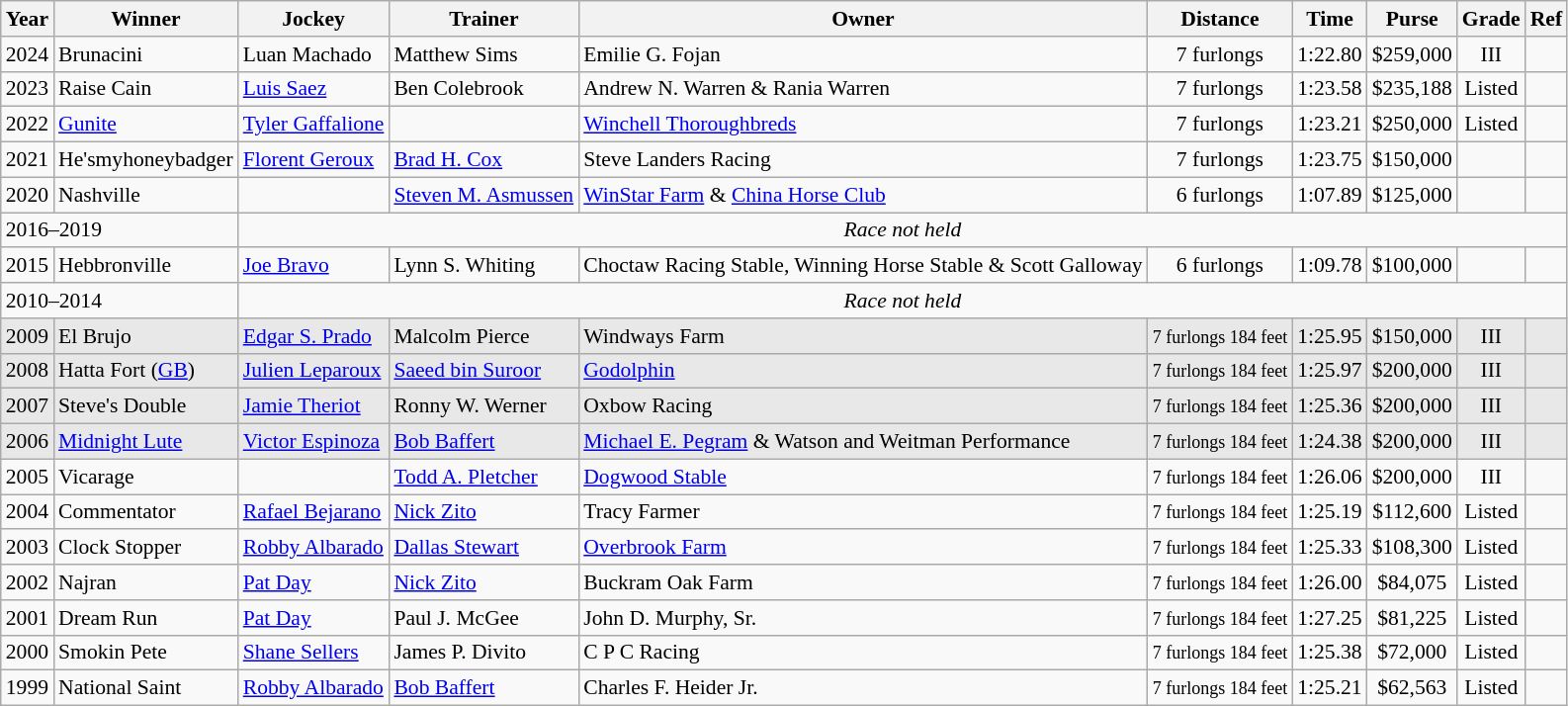<table class="wikitable sortable" style="font-size:90%">
<tr>
<th>Year</th>
<th>Winner</th>
<th>Jockey</th>
<th>Trainer</th>
<th>Owner</th>
<th>Distance</th>
<th>Time</th>
<th>Purse</th>
<th>Grade</th>
<th>Ref</th>
</tr>
<tr>
<td align=center>2024</td>
<td>Brunacini</td>
<td>Luan Machado</td>
<td>Matthew Sims</td>
<td>Emilie G. Fojan</td>
<td align=center>7 furlongs</td>
<td align=center>1:22.80</td>
<td align=center>$259,000</td>
<td align=center>III</td>
<td></td>
</tr>
<tr>
<td align=center>2023</td>
<td>Raise Cain</td>
<td><a href='#'>Luis Saez</a></td>
<td>Ben Colebrook</td>
<td>Andrew N. Warren & Rania Warren</td>
<td align=center>7 furlongs</td>
<td align=center>1:23.58</td>
<td align=center>$235,188</td>
<td align=center>Listed</td>
<td></td>
</tr>
<tr>
<td align=center>2022</td>
<td><a href='#'>Gunite</a></td>
<td><a href='#'>Tyler Gaffalione</a></td>
<td></td>
<td><a href='#'>Winchell Thoroughbreds</a></td>
<td align=center>7 furlongs</td>
<td align=center>1:23.21</td>
<td align=center>$250,000</td>
<td align=center>Listed</td>
<td></td>
</tr>
<tr>
<td align=center>2021</td>
<td>He'smyhoneybadger</td>
<td><a href='#'>Florent Geroux</a></td>
<td><a href='#'>Brad H. Cox</a></td>
<td>Steve Landers Racing</td>
<td align=center>7 furlongs</td>
<td align=center>1:23.75</td>
<td align=center>$150,000</td>
<td align=center></td>
<td></td>
</tr>
<tr>
<td align=center>2020</td>
<td>Nashville</td>
<td></td>
<td><a href='#'>Steven M. Asmussen</a></td>
<td><a href='#'>WinStar Farm</a> & <a href='#'>China Horse Club</a></td>
<td align=center>6 furlongs</td>
<td align=center>1:07.89</td>
<td align=center>$125,000</td>
<td align=center></td>
<td></td>
</tr>
<tr>
<td align="left" colspan=2>2016–2019</td>
<td align="center" colspan=9><em>Race not held</em></td>
</tr>
<tr>
<td align=center>2015</td>
<td>Hebbronville</td>
<td><a href='#'>Joe Bravo</a></td>
<td>Lynn S. Whiting</td>
<td>Choctaw Racing Stable, Winning Horse Stable & Scott Galloway</td>
<td align=center>6 furlongs</td>
<td align=center>1:09.78</td>
<td align=center>$100,000</td>
<td align=center></td>
<td></td>
</tr>
<tr>
<td align="left" colspan=2>2010–2014</td>
<td align="center" colspan=9><em>Race not held</em></td>
</tr>
<tr style="background-color:#E8E8E8">
<td align=center>2009</td>
<td>El Brujo</td>
<td><a href='#'>Edgar S. Prado</a></td>
<td>Malcolm Pierce</td>
<td>Windways Farm</td>
<td align=center><small>7 furlongs 184 feet</small></td>
<td align=center>1:25.95</td>
<td align=center>$150,000</td>
<td align=center>III</td>
<td></td>
</tr>
<tr style="background-color:#E8E8E8">
<td align=center>2008</td>
<td>Hatta Fort (<a href='#'>GB</a>)</td>
<td><a href='#'>Julien Leparoux</a></td>
<td><a href='#'>Saeed bin Suroor</a></td>
<td><a href='#'>Godolphin</a></td>
<td align=center><small>7 furlongs 184 feet</small></td>
<td align=center>1:25.97</td>
<td align=center>$200,000</td>
<td align=center>III</td>
<td></td>
</tr>
<tr style="background-color:#E8E8E8">
<td align=center>2007</td>
<td>Steve's Double</td>
<td><a href='#'>Jamie Theriot</a></td>
<td>Ronny W. Werner</td>
<td>Oxbow Racing</td>
<td align=center><small>7 furlongs 184 feet</small></td>
<td align=center>1:25.36</td>
<td align=center>$200,000</td>
<td align=center>III</td>
<td></td>
</tr>
<tr style="background-color:#E8E8E8">
<td align=center>2006</td>
<td><a href='#'>Midnight Lute</a></td>
<td><a href='#'>Victor Espinoza</a></td>
<td><a href='#'>Bob Baffert</a></td>
<td><a href='#'>Michael E. Pegram</a> & Watson and Weitman Performance</td>
<td align=center><small>7 furlongs 184 feet</small></td>
<td align=center>1:24.38</td>
<td align=center>$200,000</td>
<td align=center>III</td>
<td></td>
</tr>
<tr>
<td align=center>2005</td>
<td>Vicarage</td>
<td></td>
<td><a href='#'>Todd A. Pletcher</a></td>
<td><a href='#'>Dogwood Stable</a></td>
<td align=center><small>7 furlongs 184 feet</small></td>
<td align=center>1:26.06</td>
<td align=center>$200,000</td>
<td align=center>III</td>
<td></td>
</tr>
<tr>
<td align=center>2004</td>
<td>Commentator</td>
<td><a href='#'>Rafael Bejarano</a></td>
<td><a href='#'>Nick Zito</a></td>
<td>Tracy Farmer</td>
<td align=center><small>7 furlongs 184 feet</small></td>
<td align=center>1:25.19</td>
<td align=center>$112,600</td>
<td align=center>Listed</td>
<td></td>
</tr>
<tr>
<td align=center>2003</td>
<td>Clock Stopper</td>
<td><a href='#'>Robby Albarado</a></td>
<td><a href='#'>Dallas Stewart</a></td>
<td><a href='#'>Overbrook Farm</a></td>
<td align=center><small>7 furlongs 184 feet</small></td>
<td align=center>1:25.33</td>
<td align=center>$108,300</td>
<td align=center>Listed</td>
<td></td>
</tr>
<tr>
<td align=center>2002</td>
<td>Najran</td>
<td><a href='#'>Pat Day</a></td>
<td><a href='#'>Nick Zito</a></td>
<td>Buckram Oak Farm</td>
<td align=center><small>7 furlongs 184 feet</small></td>
<td align=center>1:26.00</td>
<td align=center>$84,075</td>
<td align=center>Listed</td>
<td></td>
</tr>
<tr>
<td align=center>2001</td>
<td>Dream Run</td>
<td><a href='#'>Pat Day</a></td>
<td>Paul J. McGee</td>
<td>John D. Murphy, Sr.</td>
<td align=center><small>7 furlongs 184 feet</small></td>
<td align=center>1:27.25</td>
<td align=center>$81,225</td>
<td align=center>Listed</td>
<td></td>
</tr>
<tr>
<td align=center>2000</td>
<td>Smokin Pete</td>
<td><a href='#'>Shane Sellers</a></td>
<td>James P. Divito</td>
<td>C P C Racing</td>
<td align=center><small>7 furlongs 184 feet</small></td>
<td align=center>1:25.38</td>
<td align=center>$72,000</td>
<td align=center>Listed</td>
<td></td>
</tr>
<tr>
<td align=center>1999</td>
<td>National Saint</td>
<td><a href='#'>Robby Albarado</a></td>
<td><a href='#'>Bob Baffert</a></td>
<td>Charles F. Heider Jr.</td>
<td align=center><small>7 furlongs 184 feet</small></td>
<td align=center>1:25.21</td>
<td align=center>$62,563</td>
<td align=center>Listed</td>
<td></td>
</tr>
</table>
